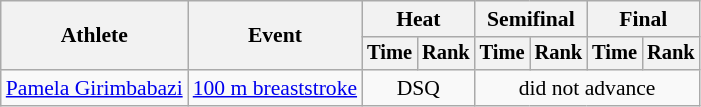<table class=wikitable style="font-size:90%">
<tr>
<th rowspan="2">Athlete</th>
<th rowspan="2">Event</th>
<th colspan="2">Heat</th>
<th colspan="2">Semifinal</th>
<th colspan="2">Final</th>
</tr>
<tr style="font-size:95%">
<th>Time</th>
<th>Rank</th>
<th>Time</th>
<th>Rank</th>
<th>Time</th>
<th>Rank</th>
</tr>
<tr align=center>
<td align=left><a href='#'>Pamela Girimbabazi</a></td>
<td align=left><a href='#'>100 m breaststroke</a></td>
<td colspan=2>DSQ</td>
<td colspan=4>did not advance</td>
</tr>
</table>
